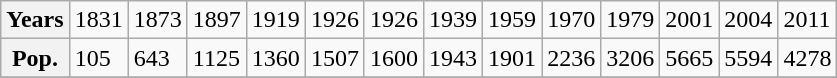<table class="wikitable">
<tr>
<th>Years</th>
<td>1831</td>
<td>1873</td>
<td>1897</td>
<td>1919</td>
<td>1926</td>
<td>1926</td>
<td>1939</td>
<td>1959</td>
<td>1970</td>
<td>1979</td>
<td>2001</td>
<td>2004</td>
<td>2011</td>
</tr>
<tr>
<th>Pop.</th>
<td>105</td>
<td>643</td>
<td>1125</td>
<td>1360</td>
<td>1507</td>
<td>1600</td>
<td>1943</td>
<td>1901</td>
<td>2236</td>
<td>3206</td>
<td>5665</td>
<td>5594</td>
<td>4278</td>
</tr>
<tr>
</tr>
</table>
